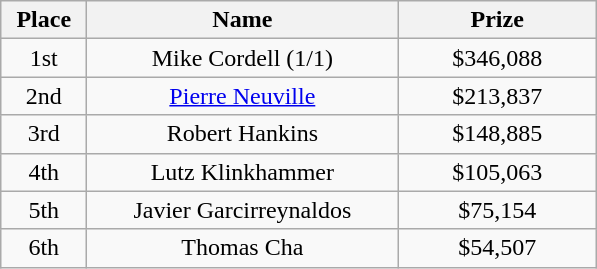<table class="wikitable">
<tr>
<th width="50">Place</th>
<th width="200">Name</th>
<th width="125">Prize</th>
</tr>
<tr>
<td align = "center">1st</td>
<td align = "center">Mike Cordell (1/1)</td>
<td align = "center">$346,088</td>
</tr>
<tr>
<td align = "center">2nd</td>
<td align = "center"><a href='#'>Pierre Neuville</a></td>
<td align = "center">$213,837</td>
</tr>
<tr>
<td align = "center">3rd</td>
<td align = "center">Robert Hankins</td>
<td align = "center">$148,885</td>
</tr>
<tr>
<td align = "center">4th</td>
<td align = "center">Lutz Klinkhammer</td>
<td align = "center">$105,063</td>
</tr>
<tr>
<td align = "center">5th</td>
<td align = "center">Javier Garcirreynaldos</td>
<td align = "center">$75,154</td>
</tr>
<tr>
<td align = "center">6th</td>
<td align = "center">Thomas Cha</td>
<td align = "center">$54,507</td>
</tr>
</table>
